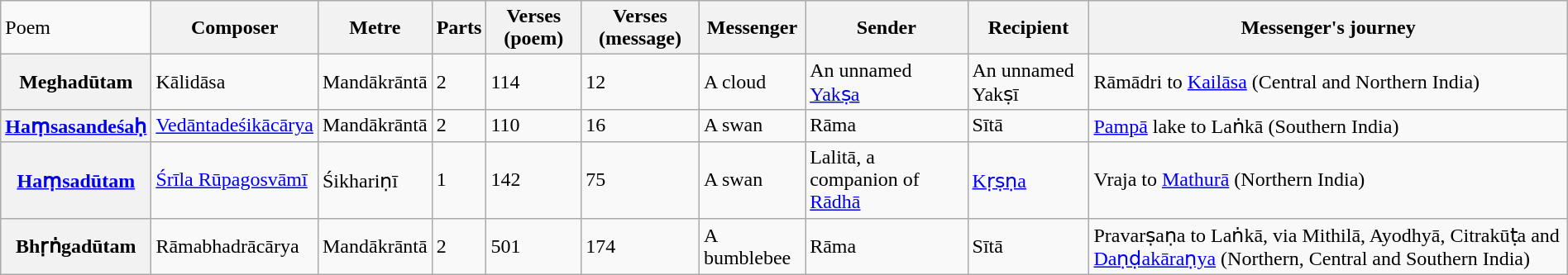<table class="wikitable" style="margin:1em auto; text-align:centr;">
<tr>
<td scope="row">Poem</td>
<th scope="col">Composer</th>
<th scope="col">Metre</th>
<th scope="col">Parts</th>
<th scope="col">Verses (poem)</th>
<th scope="col">Verses (message)</th>
<th scope="col">Messenger</th>
<th scope="col">Sender</th>
<th scope="col">Recipient</th>
<th scope="col">Messenger's journey</th>
</tr>
<tr>
<th scope="row">Meghadūtam</th>
<td>Kālidāsa</td>
<td>Mandākrāntā</td>
<td>2</td>
<td>114</td>
<td>12</td>
<td>A cloud</td>
<td>An unnamed <a href='#'>Yakṣa</a></td>
<td>An unnamed Yakṣī</td>
<td>Rāmādri to <a href='#'>Kailāsa</a> (Central and Northern India)</td>
</tr>
<tr>
<th scope="row"><a href='#'>Haṃsasandeśaḥ</a></th>
<td><a href='#'>Vedāntadeśikācārya</a></td>
<td>Mandākrāntā</td>
<td>2</td>
<td>110</td>
<td>16</td>
<td>A swan</td>
<td>Rāma</td>
<td>Sītā</td>
<td><a href='#'>Pampā</a> lake to Laṅkā (Southern India)</td>
</tr>
<tr>
<th scope="row"><a href='#'>Haṃsadūtam</a></th>
<td><a href='#'>Śrīla Rūpagosvāmī</a></td>
<td>Śikhariṇī</td>
<td>1</td>
<td>142</td>
<td>75</td>
<td>A swan</td>
<td>Lalitā, a companion of <a href='#'>Rādhā</a></td>
<td><a href='#'>Kṛṣṇa</a></td>
<td>Vraja to <a href='#'>Mathurā</a> (Northern India)</td>
</tr>
<tr>
<th scope="row">Bhṛṅgadūtam</th>
<td>Rāmabhadrācārya</td>
<td>Mandākrāntā</td>
<td>2</td>
<td>501</td>
<td>174</td>
<td>A bumblebee</td>
<td>Rāma</td>
<td>Sītā</td>
<td>Pravarṣaṇa to Laṅkā, via Mithilā, Ayodhyā, Citrakūṭa and <a href='#'>Daṇḍakāraṇya</a> (Northern, Central and Southern India)</td>
</tr>
</table>
